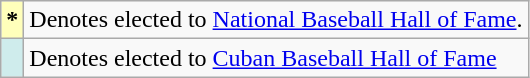<table class="wikitable" style="font-size:100%;">
<tr>
<th scope="row" style="background-color:#ffffbb">*</th>
<td>Denotes elected to <a href='#'>National Baseball Hall of Fame</a>.</td>
</tr>
<tr>
<th scope="row" style="background:#cfecec;"></th>
<td>Denotes elected to <a href='#'>Cuban Baseball Hall of Fame</a></td>
</tr>
</table>
